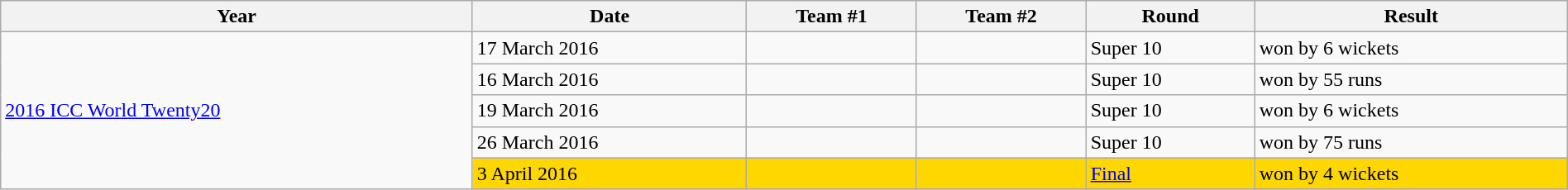<table class="wikitable" style="text-align:left; width:100%;">
<tr>
<th>Year</th>
<th>Date</th>
<th>Team #1</th>
<th>Team #2</th>
<th>Round</th>
<th>Result</th>
</tr>
<tr>
<td rowspan=5><a href='#'>2016 ICC World Twenty20</a></td>
<td>17 March 2016</td>
<td></td>
<td></td>
<td>Super 10</td>
<td> won by 6 wickets</td>
</tr>
<tr>
<td>16 March 2016</td>
<td></td>
<td></td>
<td>Super 10</td>
<td> won by 55 runs</td>
</tr>
<tr>
<td>19 March 2016</td>
<td></td>
<td></td>
<td>Super 10</td>
<td> won by 6 wickets</td>
</tr>
<tr>
<td>26 March 2016</td>
<td></td>
<td></td>
<td>Super 10</td>
<td> won by 75 runs</td>
</tr>
<tr bgcolor=gold>
<td>3 April 2016</td>
<td></td>
<td></td>
<td><a href='#'>Final</a></td>
<td> won by 4 wickets</td>
</tr>
</table>
